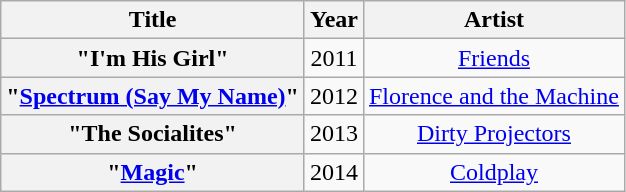<table class="wikitable plainrowheaders" style="text-align:center">
<tr>
<th scope="col">Title</th>
<th scope="col">Year</th>
<th scope="col">Artist</th>
</tr>
<tr>
<th scope="row">"I'm His Girl"</th>
<td>2011</td>
<td><a href='#'>Friends</a></td>
</tr>
<tr>
<th scope="row">"<a href='#'>Spectrum (Say My Name)</a>"</th>
<td>2012</td>
<td><a href='#'>Florence and the Machine</a></td>
</tr>
<tr>
<th scope="row">"The Socialites"</th>
<td>2013</td>
<td><a href='#'>Dirty Projectors</a></td>
</tr>
<tr>
<th scope="row">"<a href='#'>Magic</a>"</th>
<td>2014</td>
<td><a href='#'>Coldplay</a></td>
</tr>
</table>
